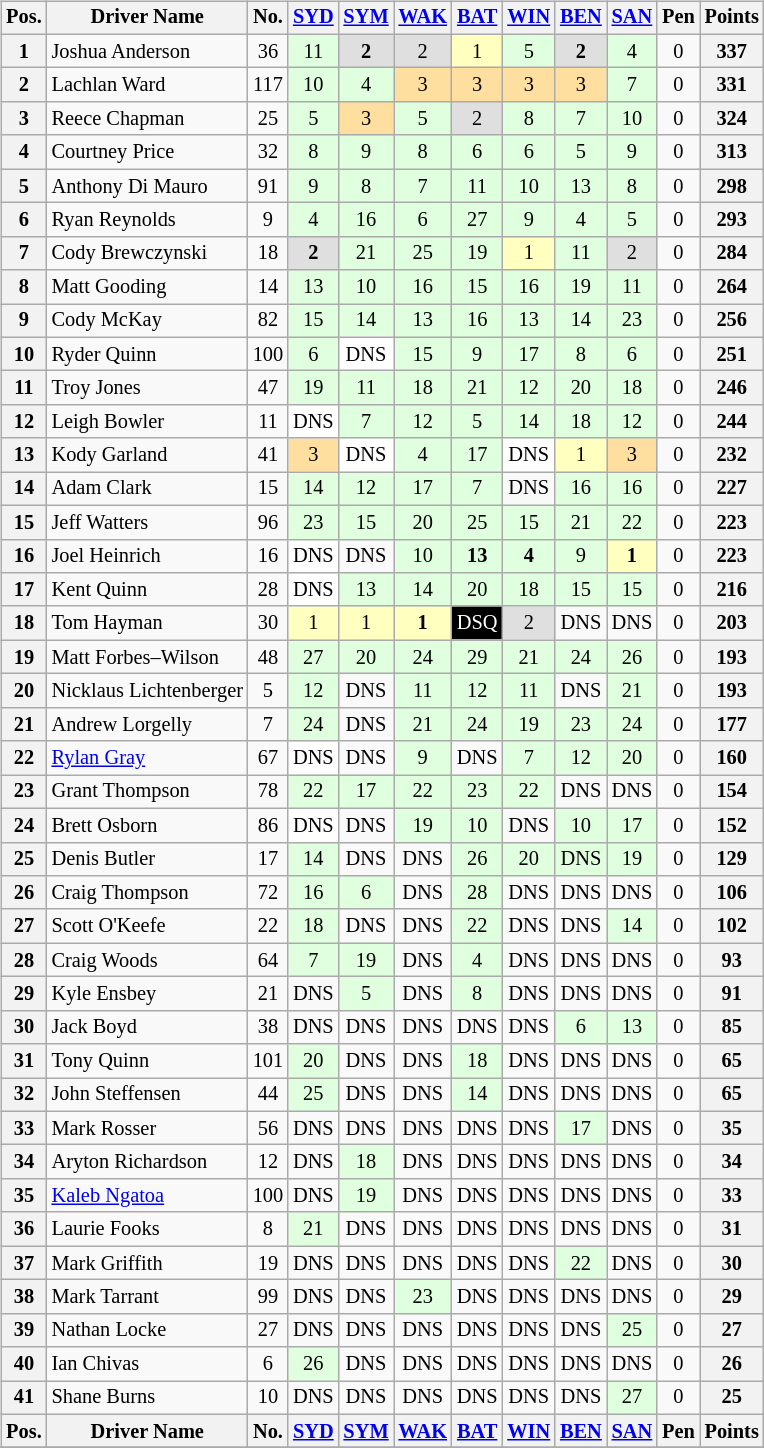<table>
<tr>
<td style="vertical-align:top; text-align:center"><br><table class="wikitable" style=font-size:85%;>
<tr>
<th>Pos.</th>
<th>Driver Name</th>
<th>No.</th>
<th colspan=1><a href='#'>SYD</a><br></th>
<th colspan=1><a href='#'>SYM</a><br></th>
<th colspan=1><a href='#'>WAK</a><br></th>
<th colspan=1><a href='#'>BAT</a><br></th>
<th colspan=1><a href='#'>WIN</a><br></th>
<th colspan=1><a href='#'>BEN</a><br></th>
<th colspan=1><a href='#'>SAN</a><br></th>
<th>Pen</th>
<th>Points</th>
</tr>
<tr>
<th>1</th>
<td align=left> Joshua Anderson</td>
<td>36</td>
<td style="background:#dfffdf;;">11</td>
<td style="background:#dfdfdf;"><strong>2</strong></td>
<td style="background:#dfdfdf;">2</td>
<td style="background:#ffffbf;">1</td>
<td style="background:#dfffdf;;">5</td>
<td style="background:#dfdfdf;"><strong>2</strong></td>
<td style="background:#dfffdf;;">4</td>
<td>0</td>
<th>337</th>
</tr>
<tr>
<th>2</th>
<td align=left> Lachlan Ward</td>
<td>117</td>
<td style="background:#dfffdf;">10</td>
<td style="background:#dfffdf;">4</td>
<td style="background:#ffdf9f;">3</td>
<td style="background:#ffdf9f;">3</td>
<td style="background:#ffdf9f;">3</td>
<td style="background:#ffdf9f;">3</td>
<td style="background:#dfffdf;">7</td>
<td>0</td>
<th>331</th>
</tr>
<tr>
<th>3</th>
<td align=left> Reece Chapman</td>
<td>25</td>
<td style="background:#dfffdf;">5</td>
<td style="background:#ffdf9f;">3</td>
<td style="background:#dfffdf;">5</td>
<td style="background:#dfdfdf;">2</td>
<td style="background:#dfffdf;">8</td>
<td style="background:#dfffdf;">7</td>
<td style="background:#dfffdf;">10</td>
<td>0</td>
<th>324</th>
</tr>
<tr>
<th>4</th>
<td align=left> Courtney Price</td>
<td>32</td>
<td style="background:#dfffdf;">8</td>
<td style="background:#dfffdf;">9</td>
<td style="background:#dfffdf;">8</td>
<td style="background:#dfffdf;">6</td>
<td style="background:#dfffdf;">6</td>
<td style="background:#dfffdf;">5</td>
<td style="background:#dfffdf;">9</td>
<td>0</td>
<th>313</th>
</tr>
<tr>
<th>5</th>
<td align=left> Anthony Di Mauro</td>
<td>91</td>
<td style="background:#dfffdf;">9</td>
<td style="background:#dfffdf;">8</td>
<td style="background:#dfffdf;">7</td>
<td style="background:#dfffdf;">11</td>
<td style="background:#dfffdf;">10</td>
<td style="background:#dfffdf;">13</td>
<td style="background:#dfffdf;">8</td>
<td>0</td>
<th>298</th>
</tr>
<tr>
<th>6</th>
<td align=left> Ryan Reynolds</td>
<td>9</td>
<td style="background:#dfffdf;">4</td>
<td style="background:#dfffdf;">16</td>
<td style="background:#dfffdf;">6</td>
<td style="background:#dfffdf;">27</td>
<td style="background:#dfffdf;">9</td>
<td style="background:#dfffdf;">4</td>
<td style="background:#dfffdf;">5</td>
<td>0</td>
<th>293</th>
</tr>
<tr>
<th>7</th>
<td align=left> Cody Brewczynski</td>
<td>18</td>
<td style="background:#dfdfdf"><strong>2</strong></td>
<td style="background:#dfffdf;">21</td>
<td style="background:#dfffdf;">25</td>
<td style="background:#dfffdf;">19</td>
<td style="background:#ffffbf;">1</td>
<td style="background:#dfffdf;">11</td>
<td style="background:#dfdfdf;">2</td>
<td>0</td>
<th>284</th>
</tr>
<tr>
<th>8</th>
<td align=left> Matt Gooding</td>
<td>14</td>
<td style="background:#dfffdf;">13</td>
<td style="background:#dfffdf;">10</td>
<td style="background:#dfffdf;">16</td>
<td style="background:#dfffdf;">15</td>
<td style="background:#dfffdf;">16</td>
<td style="background:#dfffdf;">19</td>
<td style="background:#dfffdf;">11</td>
<td>0</td>
<th>264</th>
</tr>
<tr>
<th>9</th>
<td align=left> Cody McKay</td>
<td>82</td>
<td style="background:#dfffdf;">15</td>
<td style="background:#dfffdf;">14</td>
<td style="background:#dfffdf;">13</td>
<td style="background:#dfffdf;">16</td>
<td style="background:#dfffdf;">13</td>
<td style="background:#dfffdf;">14</td>
<td style="background:#dfffdf;">23</td>
<td>0</td>
<th>256</th>
</tr>
<tr>
<th>10</th>
<td align=left> Ryder Quinn</td>
<td>100</td>
<td style="background:#dfffdf;">6</td>
<td style="background:#ffffff;">DNS</td>
<td style="background:#dfffdf;">15</td>
<td style="background:#dfffdf;">9</td>
<td style="background:#dfffdf;">17</td>
<td style="background:#dfffdf;">8</td>
<td style="background:#dfffdf;">6</td>
<td>0</td>
<th>251</th>
</tr>
<tr>
<th>11</th>
<td align=left> Troy Jones</td>
<td>47</td>
<td style="background:#dfffdf;">19</td>
<td style="background:#dfffdf;">11</td>
<td style="background:#dfffdf;">18</td>
<td style="background:#dfffdf;">21</td>
<td style="background:#dfffdf;">12</td>
<td style="background:#dfffdf;">20</td>
<td style="background:#dfffdf;">18</td>
<td>0</td>
<th>246</th>
</tr>
<tr>
<th>12</th>
<td align=left> Leigh Bowler</td>
<td>11</td>
<td style="background:#ffffff;">DNS</td>
<td style="background:#dfffdf;">7</td>
<td style="background:#dfffdf;">12</td>
<td style="background:#dfffdf;">5</td>
<td style="background:#dfffdf;">14</td>
<td style="background:#dfffdf;">18</td>
<td style="background:#dfffdf;">12</td>
<td>0</td>
<th>244</th>
</tr>
<tr>
<th>13</th>
<td align=left> Kody Garland</td>
<td>41</td>
<td style="background:#ffdf9f;">3</td>
<td style="background:#ffffff;">DNS</td>
<td style="background:#dfffdf;">4</td>
<td style="background:#dfffdf;">17</td>
<td style="background:#ffffff;">DNS</td>
<td style="background:#ffffbf;">1</td>
<td style="background:#ffdf9f;">3</td>
<td>0</td>
<th>232</th>
</tr>
<tr>
<th>14</th>
<td align=left> Adam Clark</td>
<td>15</td>
<td style="background:#dfffdf;">14</td>
<td style="background:#dfffdf;">12</td>
<td style="background:#dfffdf;">17</td>
<td style="background:#dfffdf;">7</td>
<td style="background:#;">DNS</td>
<td style="background:#dfffdf;">16</td>
<td style="background:#dfffdf;">16</td>
<td>0</td>
<th>227</th>
</tr>
<tr>
<th>15</th>
<td align=left> Jeff Watters</td>
<td>96</td>
<td style="background:#dfffdf;">23</td>
<td style="background:#dfffdf;">15</td>
<td style="background:#dfffdf;">20</td>
<td style="background:#dfffdf;">25</td>
<td style="background:#dfffdf;">15</td>
<td style="background:#dfffdf;">21</td>
<td style="background:#dfffdf;">22</td>
<td>0</td>
<th>223</th>
</tr>
<tr>
<th>16</th>
<td align=left> Joel Heinrich</td>
<td>16</td>
<td style="background:#ffffff;">DNS</td>
<td style="background:#;">DNS</td>
<td style="background:#dfffdf;">10</td>
<td style="background:#dfffdf;"><strong>13</strong></td>
<td style="background:#dfffdf;"><strong>4</strong></td>
<td style="background:#dfffdf;">9</td>
<td style="background:#ffffbf;"><strong>1</strong></td>
<td>0</td>
<th>223</th>
</tr>
<tr>
<th>17</th>
<td align=left> Kent Quinn</td>
<td>28</td>
<td style="background:#ffffff;">DNS</td>
<td style="background:#dfffdf;">13</td>
<td style="background:#dfffdf;">14</td>
<td style="background:#dfffdf;">20</td>
<td style="background:#dfffdf;">18</td>
<td style="background:#dfffdf;">15</td>
<td style="background:#dfffdf;">15</td>
<td>0</td>
<th>216</th>
</tr>
<tr>
<th>18</th>
<td align=left> Tom Hayman</td>
<td>30</td>
<td style="background:#ffffbf;">1</td>
<td style="background:#ffffbf;">1</td>
<td style="background:#ffffbf;"><strong>1</strong></td>
<td style="background:#000000; color:white;">DSQ</td>
<td style="background:#dfdfdf";>2</td>
<td style="background:#;">DNS</td>
<td style="background:#;">DNS</td>
<td>0</td>
<th>203</th>
</tr>
<tr>
<th>19</th>
<td align=left> Matt Forbes–Wilson</td>
<td>48</td>
<td style="background:#dfffdf;">27</td>
<td style="background:#dfffdf;">20</td>
<td style="background:#dfffdf;">24</td>
<td style="background:#dfffdf;">29</td>
<td style="background:#dfffdf;">21</td>
<td style="background:#dfffdf;">24</td>
<td style="background:#dfffdf;">26</td>
<td>0</td>
<th>193</th>
</tr>
<tr>
<th>20</th>
<td align=left> Nicklaus Lichtenberger</td>
<td>5</td>
<td style="background:#dfffdf;">12</td>
<td style="background:#;">DNS</td>
<td style="background:#dfffdf;">11</td>
<td style="background:#dfffdf;">12</td>
<td style="background:#dfffdf;">11</td>
<td style="background:#;">DNS</td>
<td style="background:#dfffdf;">21</td>
<td>0</td>
<th>193</th>
</tr>
<tr>
<th>21</th>
<td align=left> Andrew Lorgelly</td>
<td>7</td>
<td style="background:#dfffdf;">24</td>
<td style="background:#;">DNS</td>
<td style="background:#dfffdf;">21</td>
<td style="background:#dfffdf;">24</td>
<td style="background:#dfffdf;">19</td>
<td style="background:#dfffdf;">23</td>
<td style="background:#dfffdf;">24</td>
<td>0</td>
<th>177</th>
</tr>
<tr>
<th>22</th>
<td align=left> <a href='#'>Rylan Gray</a></td>
<td>67</td>
<td style="background:#ffffff;">DNS</td>
<td style="background:#;">DNS</td>
<td style="background:#dfffdf;">9</td>
<td style="background:#;">DNS</td>
<td style="background:#dfffdf;">7</td>
<td style="background:#dfffdf;">12</td>
<td style="background:#dfffdf;">20</td>
<td>0</td>
<th>160</th>
</tr>
<tr>
<th>23</th>
<td align=left> Grant Thompson</td>
<td>78</td>
<td style="background:#dfffdf;">22</td>
<td style="background:#dfffdf;">17</td>
<td style="background:#dfffdf;">22</td>
<td style="background:#dfffdf;">23</td>
<td style="background:#dfffdf;">22</td>
<td style="background:#;">DNS</td>
<td style="background:#;">DNS</td>
<td>0</td>
<th>154</th>
</tr>
<tr>
<th>24</th>
<td align=left> Brett Osborn</td>
<td>86</td>
<td style="background:#ffffff;">DNS</td>
<td style="background:#;">DNS</td>
<td style="background:#dfffdf;">19</td>
<td style="background:#dfffdf;">10</td>
<td style="background:#;">DNS</td>
<td style="background:#dfffdf;">10</td>
<td style="background:#dfffdf;">17</td>
<td>0</td>
<th>152</th>
</tr>
<tr>
<th>25</th>
<td align=left> Denis Butler</td>
<td>17</td>
<td style="background:#dfffdf;">14</td>
<td style="background:#;">DNS</td>
<td style="background:#;">DNS</td>
<td style="background:#dfffdf;">26</td>
<td style="background:#dfffdf;">20</td>
<td style="background:#dfffdf;">DNS</td>
<td style="background:#dfffdf;">19</td>
<td>0</td>
<th>129</th>
</tr>
<tr>
<th>26</th>
<td align=left> Craig Thompson</td>
<td>72</td>
<td style="background:#dfffdf;">16</td>
<td style="background:#dfffdf;">6</td>
<td style="background:#;">DNS</td>
<td style="background:#dfffdf;">28</td>
<td style="background:#;">DNS</td>
<td style="background:#;">DNS</td>
<td style="background:#;">DNS</td>
<td>0</td>
<th>106</th>
</tr>
<tr>
<th>27</th>
<td align=left> Scott O'Keefe</td>
<td>22</td>
<td style="background:#dfffdf;">18</td>
<td style="background:#;">DNS</td>
<td style="background:#;">DNS</td>
<td style="background:#dfffdf;">22</td>
<td style="background:#;">DNS</td>
<td style="background:#;">DNS</td>
<td style="background:#dfffdf;">14</td>
<td>0</td>
<th>102</th>
</tr>
<tr>
<th>28</th>
<td align=left> Craig Woods</td>
<td>64</td>
<td style="background:#dfffdf;">7</td>
<td style="background:#dfffdf;">19</td>
<td style="background:#;">DNS</td>
<td style="background:#dfffdf;">4</td>
<td style="background:#;">DNS</td>
<td style="background:#;">DNS</td>
<td style="background:#;">DNS</td>
<td>0</td>
<th>93</th>
</tr>
<tr>
<th>29</th>
<td align=left> Kyle Ensbey</td>
<td>21</td>
<td style="background:#;">DNS</td>
<td style="background:#dfffdf;">5</td>
<td style="background:#;">DNS</td>
<td style="background:#dfffdf;">8</td>
<td style="background:#;">DNS</td>
<td style="background:#;">DNS</td>
<td style="background:#;">DNS</td>
<td style="background:#;">0</td>
<th>91</th>
</tr>
<tr>
<th>30</th>
<td align=left> Jack Boyd</td>
<td>38</td>
<td>DNS</td>
<td>DNS</td>
<td>DNS</td>
<td>DNS</td>
<td>DNS</td>
<td style="background:#dfffdf;">6</td>
<td style="background:#dfffdf;">13</td>
<td>0</td>
<th>85</th>
</tr>
<tr>
<th>31</th>
<td align=left> Tony Quinn</td>
<td>101</td>
<td style="background:#dfffdf;">20</td>
<td>DNS</td>
<td>DNS</td>
<td style="background:#dfffdf;">18</td>
<td>DNS</td>
<td>DNS</td>
<td>DNS</td>
<td>0</td>
<th>65</th>
</tr>
<tr>
<th>32</th>
<td align=left> John Steffensen</td>
<td>44</td>
<td style="background:#dfffdf;">25</td>
<td>DNS</td>
<td>DNS</td>
<td style="background:#dfffdf;">14</td>
<td>DNS</td>
<td>DNS</td>
<td>DNS</td>
<td>0</td>
<th>65</th>
</tr>
<tr>
<th>33</th>
<td align=left> Mark Rosser</td>
<td>56</td>
<td>DNS</td>
<td>DNS</td>
<td>DNS</td>
<td>DNS</td>
<td>DNS</td>
<td style="background:#dfffdf;">17</td>
<td>DNS</td>
<td>0</td>
<th>35</th>
</tr>
<tr>
<th>34</th>
<td align=left> Aryton Richardson</td>
<td>12</td>
<td>DNS</td>
<td style="background:#dfffdf;">18</td>
<td>DNS</td>
<td>DNS</td>
<td>DNS</td>
<td>DNS</td>
<td>DNS</td>
<td>0</td>
<th>34</th>
</tr>
<tr>
<th>35</th>
<td align=left> <a href='#'>Kaleb Ngatoa</a></td>
<td>100</td>
<td>DNS</td>
<td style="background:#dfffdf;">19</td>
<td>DNS</td>
<td>DNS</td>
<td>DNS</td>
<td>DNS</td>
<td>DNS</td>
<td>0</td>
<th>33</th>
</tr>
<tr>
<th>36</th>
<td align=left> Laurie Fooks</td>
<td>8</td>
<td style="background:#dfffdf;">21</td>
<td>DNS</td>
<td>DNS</td>
<td>DNS</td>
<td>DNS</td>
<td>DNS</td>
<td>DNS</td>
<td>0</td>
<th>31</th>
</tr>
<tr>
<th>37</th>
<td align=left> Mark Griffith</td>
<td>19</td>
<td>DNS</td>
<td>DNS</td>
<td>DNS</td>
<td>DNS</td>
<td>DNS</td>
<td style="background:#dfffdf;">22</td>
<td>DNS</td>
<td>0</td>
<th>30</th>
</tr>
<tr>
<th>38</th>
<td align=left> Mark Tarrant</td>
<td>99</td>
<td>DNS</td>
<td>DNS</td>
<td style="background:#dfffdf;">23</td>
<td>DNS</td>
<td>DNS</td>
<td>DNS</td>
<td>DNS</td>
<td>0</td>
<th>29</th>
</tr>
<tr>
<th>39</th>
<td align=left> Nathan Locke</td>
<td>27</td>
<td>DNS</td>
<td>DNS</td>
<td>DNS</td>
<td>DNS</td>
<td>DNS</td>
<td>DNS</td>
<td style="background:#dfffdf;">25</td>
<td>0</td>
<th>27</th>
</tr>
<tr>
<th>40</th>
<td align=left> Ian Chivas</td>
<td>6</td>
<td style="background:#dfffdf;">26</td>
<td>DNS</td>
<td>DNS</td>
<td>DNS</td>
<td>DNS</td>
<td>DNS</td>
<td>DNS</td>
<td>0</td>
<th>26</th>
</tr>
<tr>
<th>41</th>
<td align=left> Shane Burns</td>
<td>10</td>
<td>DNS</td>
<td>DNS</td>
<td>DNS</td>
<td>DNS</td>
<td>DNS</td>
<td>DNS</td>
<td style="background:#dfffdf;">27</td>
<td>0</td>
<th>25</th>
</tr>
<tr>
<th>Pos.</th>
<th>Driver Name</th>
<th>No.</th>
<th colspan=1><a href='#'>SYD</a><br></th>
<th colspan=1><a href='#'>SYM</a><br></th>
<th colspan=1><a href='#'>WAK</a><br></th>
<th colspan=1><a href='#'>BAT</a><br></th>
<th colspan=1><a href='#'>WIN</a><br></th>
<th colspan=1><a href='#'>BEN</a><br></th>
<th colspan=1><a href='#'>SAN</a><br></th>
<th>Pen</th>
<th>Points</th>
</tr>
<tr>
</tr>
</table>
</td>
<td valign:top;><br></td>
</tr>
</table>
